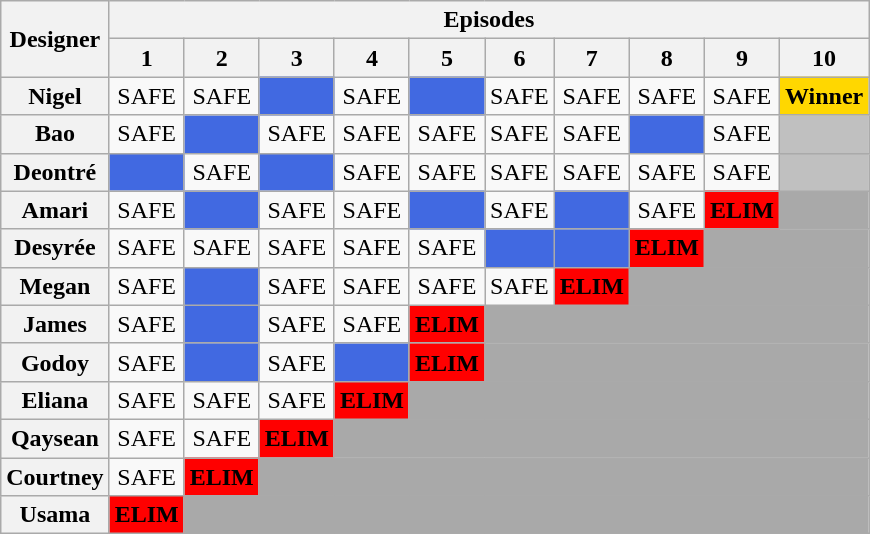<table class="wikitable" style="text-align:center">
<tr>
<th rowspan="2"><strong>Designer</strong></th>
<th colspan="10"><strong>Episodes</strong></th>
</tr>
<tr>
<th>1</th>
<th>2</th>
<th>3</th>
<th>4</th>
<th>5</th>
<th>6</th>
<th>7</th>
<th>8</th>
<th>9</th>
<th>10</th>
</tr>
<tr>
<th>Nigel</th>
<td colspan="1">SAFE</td>
<td colspan="1">SAFE</td>
<td style="background:royalblue;"></td>
<td colspan="1">SAFE</td>
<td style="background:royalblue;"></td>
<td colspan="1">SAFE</td>
<td colspan="1">SAFE</td>
<td colspan="1">SAFE</td>
<td colspan="1">SAFE</td>
<td style="background:gold;"><strong>Winner</strong></td>
</tr>
<tr>
<th>Bao</th>
<td colspan="1">SAFE</td>
<td style="background:royalblue;"></td>
<td colspan="1">SAFE</td>
<td colspan="1">SAFE</td>
<td colspan="1">SAFE</td>
<td colspan="1">SAFE</td>
<td colspan="1">SAFE</td>
<td style="background:royalblue;"></td>
<td colspan="1">SAFE</td>
<td style="background:silver;"></td>
</tr>
<tr>
<th>Deontré</th>
<td style="background:royalblue;"></td>
<td colspan="1">SAFE</td>
<td style="background:royalblue;"></td>
<td colspan="1">SAFE</td>
<td colspan="1">SAFE</td>
<td colspan="1">SAFE</td>
<td colspan="1">SAFE</td>
<td colspan="1">SAFE</td>
<td colspan="1">SAFE</td>
<td style="background:silver;"></td>
</tr>
<tr>
<th>Amari</th>
<td colspan="1">SAFE</td>
<td style="background:royalblue;"></td>
<td colspan="1">SAFE</td>
<td colspan="1">SAFE</td>
<td style="background:royalblue;"></td>
<td colspan="1">SAFE</td>
<td style="background:royalblue;"></td>
<td colspan="1">SAFE</td>
<td style="background:red;"><strong>ELIM</strong></td>
<td colspan="1" style="background:darkgrey;"></td>
</tr>
<tr>
<th>Desyrée</th>
<td colspan="1">SAFE</td>
<td colspan="1">SAFE</td>
<td colspan="1">SAFE</td>
<td colspan="1">SAFE</td>
<td colspan="1">SAFE</td>
<td style="background:royalblue;"></td>
<td style="background:royalblue;"></td>
<td style="background:red;"><strong>ELIM</strong></td>
<td colspan="2" style="background:darkgrey;"></td>
</tr>
<tr>
<th>Megan</th>
<td colspan="1">SAFE</td>
<td style="background:royalblue;"></td>
<td colspan="1">SAFE</td>
<td colspan="1">SAFE</td>
<td colspan="1">SAFE</td>
<td colspan="1">SAFE</td>
<td style="background:red;"><strong>ELIM</strong></td>
<td colspan="3" style="background:darkgrey;"></td>
</tr>
<tr>
<th>James</th>
<td colspan="1">SAFE</td>
<td style="background:royalblue;"></td>
<td colspan="1">SAFE</td>
<td colspan="1">SAFE</td>
<td style="background:red;"><strong>ELIM</strong></td>
<td colspan="5" style="background:darkgrey;"></td>
</tr>
<tr>
<th>Godoy</th>
<td colspan="1">SAFE</td>
<td style="background:royalblue;"></td>
<td colspan="1">SAFE</td>
<td style="background:royalblue;"></td>
<td style="background:red;"><strong>ELIM</strong></td>
<td colspan="5" style="background:darkgrey;"></td>
</tr>
<tr>
<th>Eliana</th>
<td colspan="1">SAFE</td>
<td colspan="1">SAFE</td>
<td colspan="1">SAFE</td>
<td colspan="1" style="background:red;"><strong>ELIM</strong></td>
<td colspan="6" style="background:darkgrey;"></td>
</tr>
<tr>
<th>Qaysean</th>
<td colspan="1">SAFE</td>
<td colspan="1">SAFE</td>
<td colspan="1" style="background:red;"><strong>ELIM</strong></td>
<td colspan="7" style="background:darkgrey;"></td>
</tr>
<tr>
<th>Courtney</th>
<td colspan="1">SAFE</td>
<td colspan="1" style="background:red;"><strong>ELIM</strong></td>
<td colspan="8" style="background:darkgrey;"></td>
</tr>
<tr>
<th>Usama</th>
<td colspan="1" style="background:red;"><strong>ELIM</strong></td>
<td colspan="9" style="background:darkgrey;"></td>
</tr>
</table>
